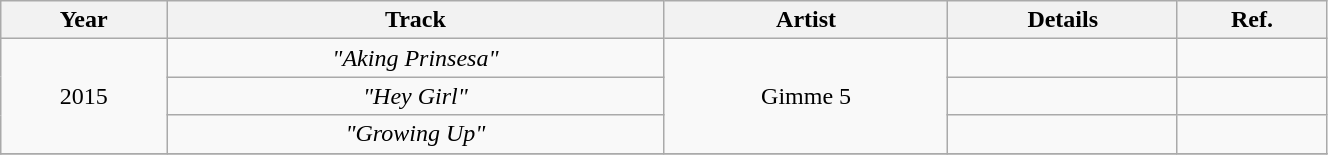<table class="wikitable" style="text-align:center" width=70%>
<tr>
<th>Year</th>
<th>Track</th>
<th>Artist</th>
<th>Details</th>
<th>Ref.</th>
</tr>
<tr>
<td rowspan=3>2015</td>
<td><em>"Aking Prinsesa"</em></td>
<td rowspan=3>Gimme 5</td>
<td></td>
<td></td>
</tr>
<tr>
<td><em>"Hey Girl"</em></td>
<td></td>
<td></td>
</tr>
<tr>
<td><em>"Growing Up"</em></td>
<td></td>
<td></td>
</tr>
<tr>
</tr>
</table>
